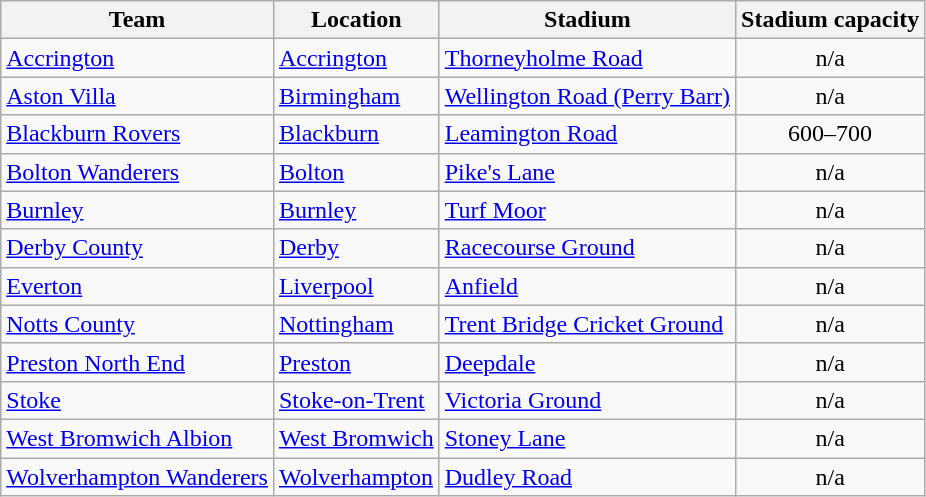<table class="wikitable sortable" style="text-align: left;">
<tr>
<th>Team</th>
<th>Location</th>
<th>Stadium</th>
<th>Stadium capacity</th>
</tr>
<tr>
<td><a href='#'>Accrington</a></td>
<td><a href='#'>Accrington</a></td>
<td><a href='#'>Thorneyholme Road</a></td>
<td align=center>n/a</td>
</tr>
<tr>
<td><a href='#'>Aston Villa</a></td>
<td><a href='#'>Birmingham</a></td>
<td><a href='#'>Wellington Road (Perry Barr)</a></td>
<td align=center>n/a</td>
</tr>
<tr>
<td><a href='#'>Blackburn Rovers</a></td>
<td><a href='#'>Blackburn</a></td>
<td><a href='#'>Leamington Road</a></td>
<td align=center>600–700</td>
</tr>
<tr>
<td><a href='#'>Bolton Wanderers</a></td>
<td><a href='#'>Bolton</a></td>
<td><a href='#'>Pike's Lane</a></td>
<td align=center>n/a</td>
</tr>
<tr>
<td><a href='#'>Burnley</a></td>
<td><a href='#'>Burnley</a></td>
<td><a href='#'>Turf Moor</a></td>
<td align=center>n/a</td>
</tr>
<tr>
<td><a href='#'>Derby County</a></td>
<td><a href='#'>Derby</a></td>
<td><a href='#'>Racecourse Ground</a></td>
<td align=center>n/a</td>
</tr>
<tr>
<td><a href='#'>Everton</a></td>
<td><a href='#'>Liverpool</a></td>
<td><a href='#'>Anfield</a></td>
<td align=center>n/a</td>
</tr>
<tr>
<td><a href='#'>Notts County</a></td>
<td><a href='#'>Nottingham</a></td>
<td><a href='#'>Trent Bridge Cricket Ground</a></td>
<td align=center>n/a</td>
</tr>
<tr>
<td><a href='#'>Preston North End</a></td>
<td><a href='#'>Preston</a></td>
<td><a href='#'>Deepdale</a></td>
<td align=center>n/a</td>
</tr>
<tr>
<td><a href='#'>Stoke</a></td>
<td><a href='#'>Stoke-on-Trent</a></td>
<td><a href='#'>Victoria Ground</a></td>
<td align=center>n/a</td>
</tr>
<tr>
<td><a href='#'>West Bromwich Albion</a></td>
<td><a href='#'>West Bromwich</a></td>
<td><a href='#'>Stoney Lane</a></td>
<td align=center>n/a</td>
</tr>
<tr>
<td><a href='#'>Wolverhampton Wanderers</a></td>
<td><a href='#'>Wolverhampton</a></td>
<td><a href='#'>Dudley Road</a></td>
<td align=center>n/a</td>
</tr>
</table>
